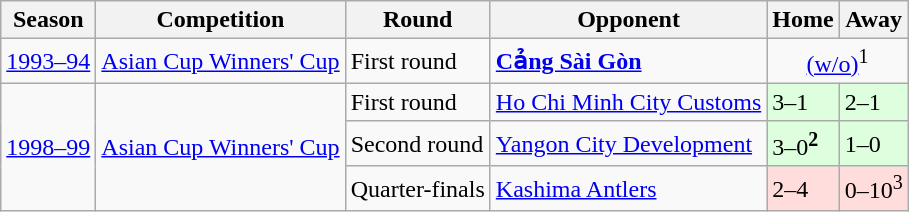<table class="wikitable">
<tr>
<th>Season</th>
<th>Competition</th>
<th>Round</th>
<th>Opponent</th>
<th>Home</th>
<th>Away</th>
</tr>
<tr>
<td><a href='#'>1993–94</a></td>
<td><a href='#'>Asian Cup Winners' Cup</a></td>
<td>First round</td>
<td> <strong><a href='#'>Cảng Sài Gòn</a></strong></td>
<td colspan=3; style="text-align:center;"><a href='#'>(w/o)</a><sup>1</sup></td>
</tr>
<tr>
<td rowspan="3" colspan="1"><a href='#'>1998–99</a></td>
<td rowspan="3" colspan="1"><a href='#'>Asian Cup Winners' Cup</a></td>
<td>First round</td>
<td> <a href='#'>Ho Chi Minh City Customs</a></td>
<td style="background:#dfd;">3–1</td>
<td style="background:#dfd;">2–1</td>
</tr>
<tr>
<td>Second round</td>
<td> <a href='#'>Yangon City Development</a></td>
<td style="background:#dfd;">3–0<sup><strong>2</strong></sup></td>
<td style="background:#dfd;">1–0</td>
</tr>
<tr>
<td>Quarter-finals</td>
<td> <a href='#'>Kashima Antlers</a></td>
<td style="background:#fdd;">2–4</td>
<td style="background:#fdd;">0–10<sup>3</sup></td>
</tr>
</table>
